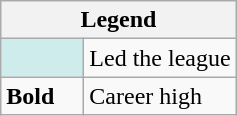<table class="wikitable mw-collapsible">
<tr>
<th colspan="2">Legend</th>
</tr>
<tr>
<td style="background:#cfecec; width:3em;"></td>
<td>Led the league</td>
</tr>
<tr>
<td><strong>Bold</strong></td>
<td>Career high</td>
</tr>
</table>
